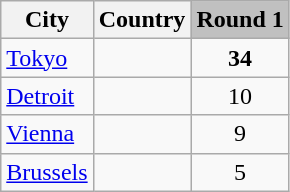<table class="wikitable">
<tr>
<th>City</th>
<th>Country</th>
<td style="background:silver;"><strong>Round 1</strong></td>
</tr>
<tr>
<td><a href='#'>Tokyo</a></td>
<td></td>
<td style="text-align:center;"><strong>34</strong></td>
</tr>
<tr>
<td><a href='#'>Detroit</a></td>
<td></td>
<td style="text-align:center;">10</td>
</tr>
<tr>
<td><a href='#'>Vienna</a></td>
<td></td>
<td style="text-align:center;">9</td>
</tr>
<tr>
<td><a href='#'>Brussels</a></td>
<td></td>
<td style="text-align:center;">5</td>
</tr>
</table>
